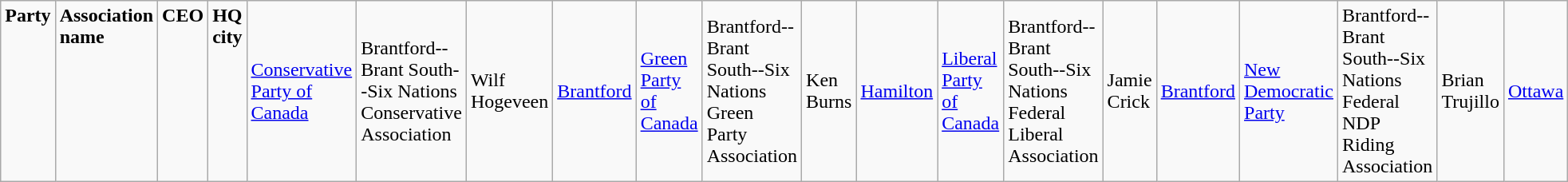<table class="wikitable">
<tr>
<td colspan="2" rowspan="1" align="left" valign="top"><strong>Party</strong></td>
<td valign="top"><strong>Association name</strong></td>
<td valign="top"><strong>CEO</strong></td>
<td valign="top"><strong>HQ city</strong><br></td>
<td><a href='#'>Conservative Party of Canada</a></td>
<td>Brantford--Brant South--Six Nations Conservative Association</td>
<td>Wilf Hogeveen</td>
<td><a href='#'>Brantford</a><br></td>
<td><a href='#'>Green Party of Canada</a></td>
<td>Brantford--Brant South--Six Nations Green Party Association</td>
<td>Ken Burns</td>
<td><a href='#'>Hamilton</a><br></td>
<td><a href='#'>Liberal Party of Canada</a></td>
<td>Brantford--Brant South--Six Nations Federal Liberal Association</td>
<td>Jamie Crick</td>
<td><a href='#'>Brantford</a><br></td>
<td><a href='#'>New Democratic Party</a></td>
<td>Brantford--Brant South--Six Nations Federal NDP Riding Association</td>
<td>Brian Trujillo</td>
<td><a href='#'>Ottawa</a></td>
</tr>
</table>
